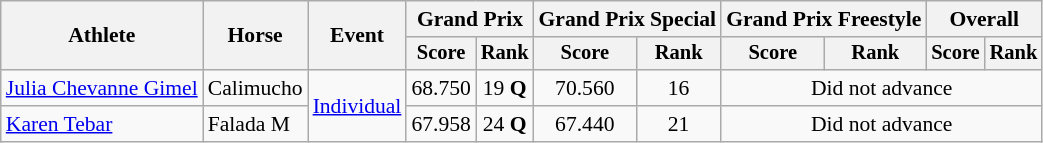<table class=wikitable style="font-size:90%">
<tr>
<th rowspan="2">Athlete</th>
<th rowspan="2">Horse</th>
<th rowspan="2">Event</th>
<th colspan="2">Grand Prix</th>
<th colspan="2">Grand Prix Special</th>
<th colspan="2">Grand Prix Freestyle</th>
<th colspan="2">Overall</th>
</tr>
<tr style="font-size:95%">
<th>Score</th>
<th>Rank</th>
<th>Score</th>
<th>Rank</th>
<th>Score</th>
<th>Rank</th>
<th>Score</th>
<th>Rank</th>
</tr>
<tr align=center>
<td align=left><a href='#'>Julia Chevanne Gimel</a></td>
<td align=left>Calimucho</td>
<td align=left rowspan=2><a href='#'>Individual</a></td>
<td>68.750</td>
<td>19 <strong>Q</strong></td>
<td>70.560</td>
<td>16</td>
<td colspan=4>Did not advance</td>
</tr>
<tr align=center>
<td align=left><a href='#'>Karen Tebar</a></td>
<td align=left>Falada M</td>
<td>67.958</td>
<td>24 <strong>Q</strong></td>
<td>67.440</td>
<td>21</td>
<td colspan=4>Did not advance</td>
</tr>
</table>
